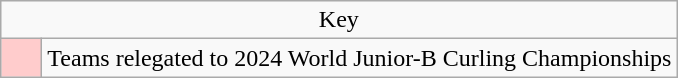<table class="wikitable" style="text-align: center">
<tr>
<td colspan=2>Key</td>
</tr>
<tr>
<td style="background:#ffcccc; width:20px;"></td>
<td align=left>Teams relegated to 2024 World Junior-B Curling Championships</td>
</tr>
</table>
